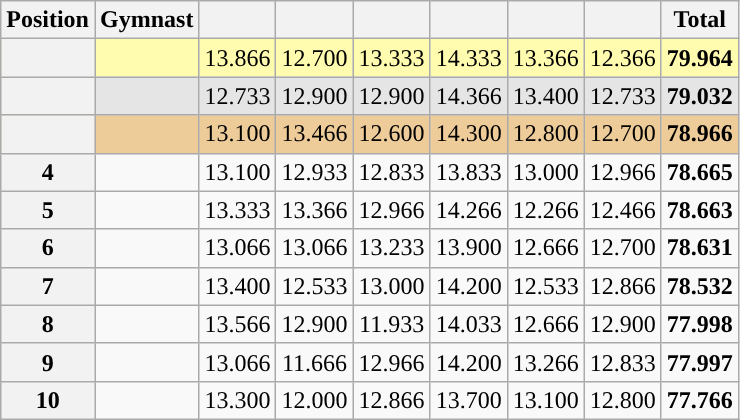<table class="wikitable sortable" style="text-align:center; font-size:100%">
<tr>
<th>Position</th>
<th>Gymnast</th>
<th></th>
<th></th>
<th></th>
<th></th>
<th></th>
<th></th>
<th>Total</th>
</tr>
<tr style="background:#fffcaf;">
<th scope="row" style="text-align:center"></th>
<td style="text-align:left;"></td>
<td>13.866</td>
<td>12.700</td>
<td>13.333</td>
<td>14.333</td>
<td>13.366</td>
<td>12.366</td>
<td><strong>79.964</strong></td>
</tr>
<tr style="background:#e5e5e5;">
<th scope="row" style="text-align:center"></th>
<td style="text-align:left;"></td>
<td>12.733</td>
<td>12.900</td>
<td>12.900</td>
<td>14.366</td>
<td>13.400</td>
<td>12.733</td>
<td><strong>79.032</strong></td>
</tr>
<tr style="background:#ec9;">
<th scope="row" style="text-align:center"></th>
<td style="text-align:left;"></td>
<td>13.100</td>
<td>13.466</td>
<td>12.600</td>
<td>14.300</td>
<td>12.800</td>
<td>12.700</td>
<td><strong>78.966</strong></td>
</tr>
<tr>
<th>4</th>
<td style="text-align:left;"></td>
<td>13.100</td>
<td>12.933</td>
<td>12.833</td>
<td>13.833</td>
<td>13.000</td>
<td>12.966</td>
<td><strong>78.665</strong></td>
</tr>
<tr>
<th>5</th>
<td style="text-align:left;"></td>
<td>13.333</td>
<td>13.366</td>
<td>12.966</td>
<td>14.266</td>
<td>12.266</td>
<td>12.466</td>
<td><strong>78.663</strong></td>
</tr>
<tr>
<th>6</th>
<td style="text-align:left;"></td>
<td>13.066</td>
<td>13.066</td>
<td>13.233</td>
<td>13.900</td>
<td>12.666</td>
<td>12.700</td>
<td><strong>78.631</strong></td>
</tr>
<tr>
<th>7</th>
<td style="text-align:left;"></td>
<td>13.400</td>
<td>12.533</td>
<td>13.000</td>
<td>14.200</td>
<td>12.533</td>
<td>12.866</td>
<td><strong>78.532</strong></td>
</tr>
<tr>
<th>8</th>
<td style="text-align:left;"></td>
<td>13.566</td>
<td>12.900</td>
<td>11.933</td>
<td>14.033</td>
<td>12.666</td>
<td>12.900</td>
<td><strong>77.998</strong></td>
</tr>
<tr>
<th>9</th>
<td style="text-align:left;"></td>
<td>13.066</td>
<td>11.666</td>
<td>12.966</td>
<td>14.200</td>
<td>13.266</td>
<td>12.833</td>
<td><strong>77.997</strong></td>
</tr>
<tr>
<th>10</th>
<td style="text-align:left;"></td>
<td>13.300</td>
<td>12.000</td>
<td>12.866</td>
<td>13.700</td>
<td>13.100</td>
<td>12.800</td>
<td><strong>77.766</strong></td>
</tr>
</table>
